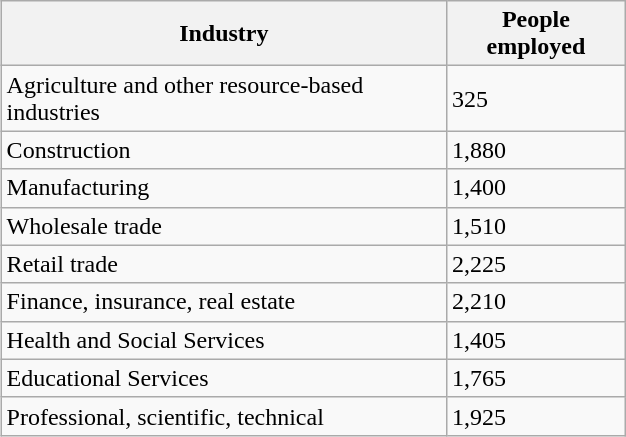<table class="wikitable sortable"  style="float:right; width:33%;">
<tr>
<th>Industry</th>
<th>People employed</th>
</tr>
<tr>
<td>Agriculture and other resource-based industries</td>
<td>325</td>
</tr>
<tr>
<td>Construction</td>
<td>1,880</td>
</tr>
<tr>
<td>Manufacturing</td>
<td>1,400</td>
</tr>
<tr>
<td>Wholesale trade</td>
<td>1,510</td>
</tr>
<tr>
<td>Retail trade</td>
<td>2,225</td>
</tr>
<tr>
<td>Finance, insurance, real estate</td>
<td>2,210</td>
</tr>
<tr>
<td>Health and Social Services</td>
<td>1,405</td>
</tr>
<tr>
<td>Educational Services</td>
<td>1,765</td>
</tr>
<tr>
<td>Professional, scientific, technical</td>
<td>1,925</td>
</tr>
</table>
